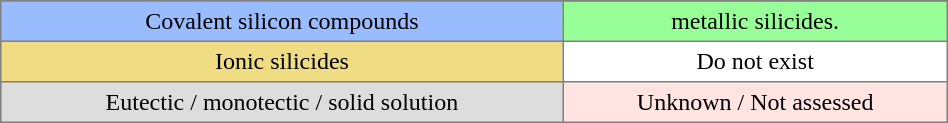<table border=2 cellpadding=4 style="margin-left:auto; margin-right:auto; text-align:center; background:silver; border:1px solid gray; border-collapse:collapse; width:50%; font-size:100%;">
<tr>
</tr>
<tr>
<td style="background:#99bbff">Covalent silicon compounds</td>
<td style="background:#98FF98">metallic silicides.</td>
</tr>
<tr>
<td style="background:#F0DC82">Ionic silicides</td>
<td style="background:white">Do not exist</td>
</tr>
<tr>
<td style="background:#ddd">Eutectic / monotectic / solid solution</td>
<td style="background:mistyrose">Unknown / Not assessed</td>
</tr>
</table>
